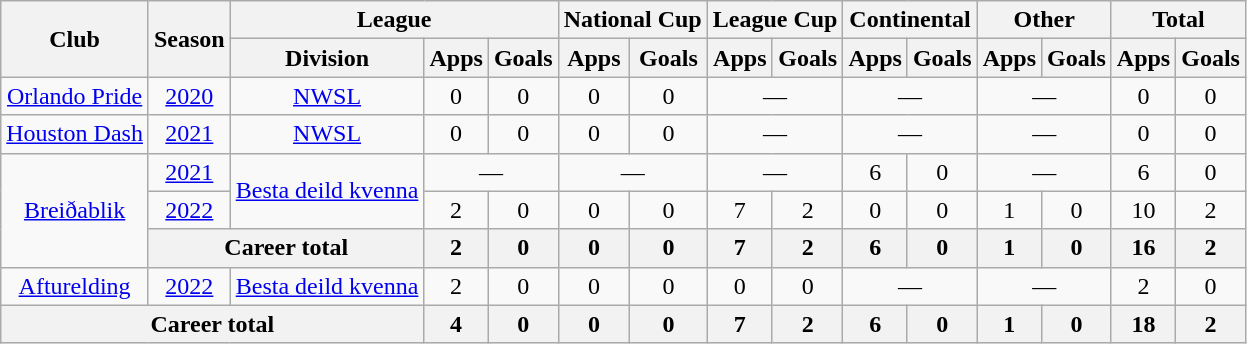<table class="wikitable" style="text-align: center;">
<tr>
<th rowspan="2">Club</th>
<th rowspan="2">Season</th>
<th colspan="3">League</th>
<th colspan="2">National Cup</th>
<th colspan="2">League Cup</th>
<th colspan="2">Continental</th>
<th colspan="2">Other</th>
<th colspan="2">Total</th>
</tr>
<tr>
<th>Division</th>
<th>Apps</th>
<th>Goals</th>
<th>Apps</th>
<th>Goals</th>
<th>Apps</th>
<th>Goals</th>
<th>Apps</th>
<th>Goals</th>
<th>Apps</th>
<th>Goals</th>
<th>Apps</th>
<th>Goals</th>
</tr>
<tr>
<td><a href='#'>Orlando Pride</a></td>
<td><a href='#'>2020</a></td>
<td><a href='#'>NWSL</a></td>
<td>0</td>
<td>0</td>
<td>0</td>
<td>0</td>
<td colspan="2">—</td>
<td colspan="2">—</td>
<td colspan="2">—</td>
<td>0</td>
<td>0</td>
</tr>
<tr>
<td><a href='#'>Houston Dash</a></td>
<td><a href='#'>2021</a></td>
<td><a href='#'>NWSL</a></td>
<td>0</td>
<td>0</td>
<td>0</td>
<td>0</td>
<td colspan="2">—</td>
<td colspan="2">—</td>
<td colspan="2">—</td>
<td>0</td>
<td>0</td>
</tr>
<tr>
<td rowspan=3><a href='#'>Breiðablik</a></td>
<td><a href='#'>2021</a></td>
<td rowspan=2><a href='#'>Besta deild kvenna</a></td>
<td colspan="2">—</td>
<td colspan="2">—</td>
<td colspan="2">—</td>
<td>6</td>
<td>0</td>
<td colspan="2">—</td>
<td>6</td>
<td>0</td>
</tr>
<tr>
<td><a href='#'>2022</a></td>
<td>2</td>
<td>0</td>
<td>0</td>
<td>0</td>
<td>7</td>
<td>2</td>
<td>0</td>
<td>0</td>
<td>1</td>
<td>0</td>
<td>10</td>
<td>2</td>
</tr>
<tr>
<th colspan="2">Career total</th>
<th>2</th>
<th>0</th>
<th>0</th>
<th>0</th>
<th>7</th>
<th>2</th>
<th>6</th>
<th>0</th>
<th>1</th>
<th>0</th>
<th>16</th>
<th>2</th>
</tr>
<tr>
<td><a href='#'>Afturelding</a></td>
<td><a href='#'>2022</a></td>
<td><a href='#'>Besta deild kvenna</a></td>
<td>2</td>
<td>0</td>
<td>0</td>
<td>0</td>
<td>0</td>
<td>0</td>
<td colspan="2">—</td>
<td colspan="2">—</td>
<td>2</td>
<td>0</td>
</tr>
<tr>
<th colspan="3">Career total</th>
<th>4</th>
<th>0</th>
<th>0</th>
<th>0</th>
<th>7</th>
<th>2</th>
<th>6</th>
<th>0</th>
<th>1</th>
<th>0</th>
<th>18</th>
<th>2</th>
</tr>
</table>
